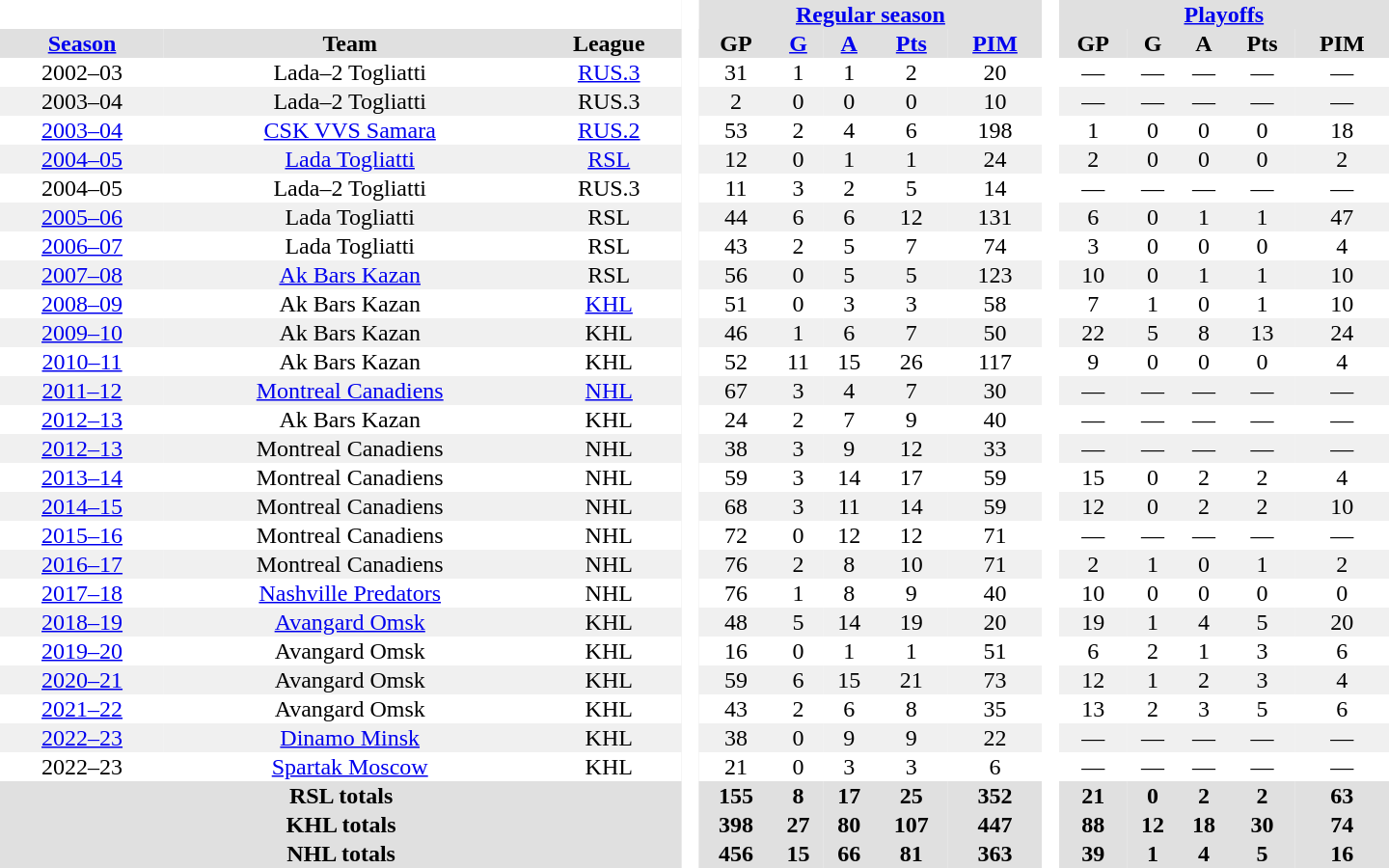<table border="0" cellpadding="1" cellspacing="0" style="text-align:center; width:60em;">
<tr style="background:#e0e0e0;">
<th colspan="3" bgcolor="#ffffff"> </th>
<th rowspan="99" bgcolor="#ffffff"> </th>
<th colspan="5"><a href='#'>Regular season</a></th>
<th rowspan="99" bgcolor="#ffffff"> </th>
<th colspan="5"><a href='#'>Playoffs</a></th>
</tr>
<tr style="background:#e0e0e0;">
<th><a href='#'>Season</a></th>
<th>Team</th>
<th>League</th>
<th>GP</th>
<th><a href='#'>G</a></th>
<th><a href='#'>A</a></th>
<th><a href='#'>Pts</a></th>
<th><a href='#'>PIM</a></th>
<th>GP</th>
<th>G</th>
<th>A</th>
<th>Pts</th>
<th>PIM</th>
</tr>
<tr>
<td>2002–03</td>
<td>Lada–2 Togliatti</td>
<td><a href='#'>RUS.3</a></td>
<td>31</td>
<td>1</td>
<td>1</td>
<td>2</td>
<td>20</td>
<td>—</td>
<td>—</td>
<td>—</td>
<td>—</td>
<td>—</td>
</tr>
<tr bgcolor="#f0f0f0">
<td>2003–04</td>
<td>Lada–2 Togliatti</td>
<td>RUS.3</td>
<td>2</td>
<td>0</td>
<td>0</td>
<td>0</td>
<td>10</td>
<td>—</td>
<td>—</td>
<td>—</td>
<td>—</td>
<td>—</td>
</tr>
<tr>
<td><a href='#'>2003–04</a></td>
<td><a href='#'>CSK VVS Samara</a></td>
<td><a href='#'>RUS.2</a></td>
<td>53</td>
<td>2</td>
<td>4</td>
<td>6</td>
<td>198</td>
<td>1</td>
<td>0</td>
<td>0</td>
<td>0</td>
<td>18</td>
</tr>
<tr bgcolor="#f0f0f0">
<td><a href='#'>2004–05</a></td>
<td><a href='#'>Lada Togliatti</a></td>
<td><a href='#'>RSL</a></td>
<td>12</td>
<td>0</td>
<td>1</td>
<td>1</td>
<td>24</td>
<td>2</td>
<td>0</td>
<td>0</td>
<td>0</td>
<td>2</td>
</tr>
<tr>
<td>2004–05</td>
<td>Lada–2 Togliatti</td>
<td>RUS.3</td>
<td>11</td>
<td>3</td>
<td>2</td>
<td>5</td>
<td>14</td>
<td>—</td>
<td>—</td>
<td>—</td>
<td>—</td>
<td>—</td>
</tr>
<tr bgcolor="#f0f0f0">
<td><a href='#'>2005–06</a></td>
<td>Lada Togliatti</td>
<td>RSL</td>
<td>44</td>
<td>6</td>
<td>6</td>
<td>12</td>
<td>131</td>
<td>6</td>
<td>0</td>
<td>1</td>
<td>1</td>
<td>47</td>
</tr>
<tr>
<td><a href='#'>2006–07</a></td>
<td>Lada Togliatti</td>
<td>RSL</td>
<td>43</td>
<td>2</td>
<td>5</td>
<td>7</td>
<td>74</td>
<td>3</td>
<td>0</td>
<td>0</td>
<td>0</td>
<td>4</td>
</tr>
<tr bgcolor="#f0f0f0">
<td><a href='#'>2007–08</a></td>
<td><a href='#'>Ak Bars Kazan</a></td>
<td>RSL</td>
<td>56</td>
<td>0</td>
<td>5</td>
<td>5</td>
<td>123</td>
<td>10</td>
<td>0</td>
<td>1</td>
<td>1</td>
<td>10</td>
</tr>
<tr>
<td><a href='#'>2008–09</a></td>
<td>Ak Bars Kazan</td>
<td><a href='#'>KHL</a></td>
<td>51</td>
<td>0</td>
<td>3</td>
<td>3</td>
<td>58</td>
<td>7</td>
<td>1</td>
<td>0</td>
<td>1</td>
<td>10</td>
</tr>
<tr bgcolor="#f0f0f0">
<td><a href='#'>2009–10</a></td>
<td>Ak Bars Kazan</td>
<td>KHL</td>
<td>46</td>
<td>1</td>
<td>6</td>
<td>7</td>
<td>50</td>
<td>22</td>
<td>5</td>
<td>8</td>
<td>13</td>
<td>24</td>
</tr>
<tr>
<td><a href='#'>2010–11</a></td>
<td>Ak Bars Kazan</td>
<td>KHL</td>
<td>52</td>
<td>11</td>
<td>15</td>
<td>26</td>
<td>117</td>
<td>9</td>
<td>0</td>
<td>0</td>
<td>0</td>
<td>4</td>
</tr>
<tr bgcolor="#f0f0f0">
<td><a href='#'>2011–12</a></td>
<td><a href='#'>Montreal Canadiens</a></td>
<td><a href='#'>NHL</a></td>
<td>67</td>
<td>3</td>
<td>4</td>
<td>7</td>
<td>30</td>
<td>—</td>
<td>—</td>
<td>—</td>
<td>—</td>
<td>—</td>
</tr>
<tr>
<td><a href='#'>2012–13</a></td>
<td>Ak Bars Kazan</td>
<td>KHL</td>
<td>24</td>
<td>2</td>
<td>7</td>
<td>9</td>
<td>40</td>
<td>—</td>
<td>—</td>
<td>—</td>
<td>—</td>
<td>—</td>
</tr>
<tr bgcolor="#f0f0f0">
<td><a href='#'>2012–13</a></td>
<td>Montreal Canadiens</td>
<td>NHL</td>
<td>38</td>
<td>3</td>
<td>9</td>
<td>12</td>
<td>33</td>
<td>—</td>
<td>—</td>
<td>—</td>
<td>—</td>
<td>—</td>
</tr>
<tr>
<td><a href='#'>2013–14</a></td>
<td>Montreal Canadiens</td>
<td>NHL</td>
<td>59</td>
<td>3</td>
<td>14</td>
<td>17</td>
<td>59</td>
<td>15</td>
<td>0</td>
<td>2</td>
<td>2</td>
<td>4</td>
</tr>
<tr bgcolor="#f0f0f0">
<td><a href='#'>2014–15</a></td>
<td>Montreal Canadiens</td>
<td>NHL</td>
<td>68</td>
<td>3</td>
<td>11</td>
<td>14</td>
<td>59</td>
<td>12</td>
<td>0</td>
<td>2</td>
<td>2</td>
<td>10</td>
</tr>
<tr>
<td><a href='#'>2015–16</a></td>
<td>Montreal Canadiens</td>
<td>NHL</td>
<td>72</td>
<td>0</td>
<td>12</td>
<td>12</td>
<td>71</td>
<td>—</td>
<td>—</td>
<td>—</td>
<td>—</td>
<td>—</td>
</tr>
<tr bgcolor="#f0f0f0">
<td><a href='#'>2016–17</a></td>
<td>Montreal Canadiens</td>
<td>NHL</td>
<td>76</td>
<td>2</td>
<td>8</td>
<td>10</td>
<td>71</td>
<td>2</td>
<td>1</td>
<td>0</td>
<td>1</td>
<td>2</td>
</tr>
<tr>
<td><a href='#'>2017–18</a></td>
<td><a href='#'>Nashville Predators</a></td>
<td>NHL</td>
<td>76</td>
<td>1</td>
<td>8</td>
<td>9</td>
<td>40</td>
<td>10</td>
<td>0</td>
<td>0</td>
<td>0</td>
<td>0</td>
</tr>
<tr bgcolor="#f0f0f0">
<td><a href='#'>2018–19</a></td>
<td><a href='#'>Avangard Omsk</a></td>
<td>KHL</td>
<td>48</td>
<td>5</td>
<td>14</td>
<td>19</td>
<td>20</td>
<td>19</td>
<td>1</td>
<td>4</td>
<td>5</td>
<td>20</td>
</tr>
<tr>
<td><a href='#'>2019–20</a></td>
<td>Avangard Omsk</td>
<td>KHL</td>
<td>16</td>
<td>0</td>
<td>1</td>
<td>1</td>
<td>51</td>
<td>6</td>
<td>2</td>
<td>1</td>
<td>3</td>
<td>6</td>
</tr>
<tr bgcolor="#f0f0f0">
<td><a href='#'>2020–21</a></td>
<td>Avangard Omsk</td>
<td>KHL</td>
<td>59</td>
<td>6</td>
<td>15</td>
<td>21</td>
<td>73</td>
<td>12</td>
<td>1</td>
<td>2</td>
<td>3</td>
<td>4</td>
</tr>
<tr>
<td><a href='#'>2021–22</a></td>
<td>Avangard Omsk</td>
<td>KHL</td>
<td>43</td>
<td>2</td>
<td>6</td>
<td>8</td>
<td>35</td>
<td>13</td>
<td>2</td>
<td>3</td>
<td>5</td>
<td>6</td>
</tr>
<tr bgcolor="#f0f0f0">
<td><a href='#'>2022–23</a></td>
<td><a href='#'>Dinamo Minsk</a></td>
<td>KHL</td>
<td>38</td>
<td>0</td>
<td>9</td>
<td>9</td>
<td>22</td>
<td>—</td>
<td>—</td>
<td>—</td>
<td>—</td>
<td>—</td>
</tr>
<tr>
<td>2022–23</td>
<td><a href='#'>Spartak Moscow</a></td>
<td>KHL</td>
<td>21</td>
<td>0</td>
<td>3</td>
<td>3</td>
<td>6</td>
<td>—</td>
<td>—</td>
<td>—</td>
<td>—</td>
<td>—<br></td>
</tr>
<tr bgcolor="#e0e0e0">
<th colspan="3">RSL totals</th>
<th>155</th>
<th>8</th>
<th>17</th>
<th>25</th>
<th>352</th>
<th>21</th>
<th>0</th>
<th>2</th>
<th>2</th>
<th>63</th>
</tr>
<tr bgcolor="#e0e0e0">
<th colspan="3">KHL totals</th>
<th>398</th>
<th>27</th>
<th>80</th>
<th>107</th>
<th>447</th>
<th>88</th>
<th>12</th>
<th>18</th>
<th>30</th>
<th>74</th>
</tr>
<tr bgcolor="#e0e0e0">
<th colspan="3">NHL totals</th>
<th>456</th>
<th>15</th>
<th>66</th>
<th>81</th>
<th>363</th>
<th>39</th>
<th>1</th>
<th>4</th>
<th>5</th>
<th>16</th>
</tr>
</table>
